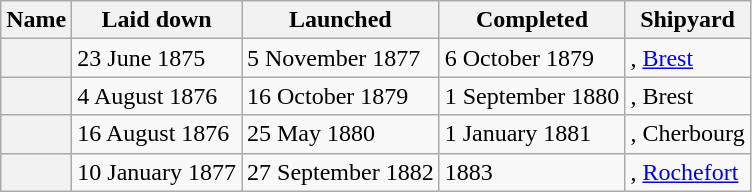<table class="wikitable plainrowheaders">
<tr>
<th scope="col">Name</th>
<th scope="col">Laid down</th>
<th scope="col">Launched</th>
<th scope="col">Completed</th>
<th scope="col">Shipyard</th>
</tr>
<tr>
<th scope="row"></th>
<td>23 June 1875</td>
<td>5 November 1877</td>
<td>6 October 1879</td>
<td>, <a href='#'>Brest</a></td>
</tr>
<tr>
<th scope="row"></th>
<td>4 August 1876</td>
<td>16 October 1879</td>
<td>1 September 1880</td>
<td>, Brest</td>
</tr>
<tr>
<th scope="row"></th>
<td>16 August 1876</td>
<td>25 May 1880</td>
<td>1 January 1881</td>
<td>, Cherbourg</td>
</tr>
<tr>
<th scope="row"></th>
<td>10 January 1877</td>
<td>27 September 1882</td>
<td>1883</td>
<td>, <a href='#'>Rochefort</a></td>
</tr>
</table>
